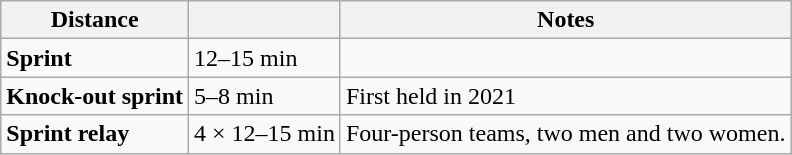<table class="wikitable">
<tr>
<th>Distance</th>
<th></th>
<th>Notes</th>
</tr>
<tr>
<td><strong>Sprint</strong></td>
<td>12–15 min</td>
<td></td>
</tr>
<tr>
<td><strong>Knock-out sprint</strong></td>
<td>5–8 min</td>
<td>First held in 2021</td>
</tr>
<tr>
<td><strong>Sprint relay</strong></td>
<td>4 × 12–15 min</td>
<td>Four-person teams, two men and two women.</td>
</tr>
</table>
